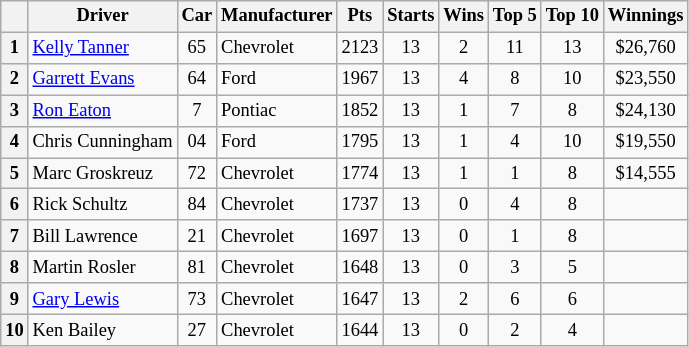<table class="wikitable" style="font-size:77%; text-align:center">
<tr valign="center">
<th valign="middle"></th>
<th valign="middle">Driver</th>
<th valign="middle">Car</th>
<th valign="middle">Manufacturer</th>
<th valign="middle">Pts</th>
<th valign="middle">Starts</th>
<th valign="middle">Wins</th>
<th valign="middle">Top 5</th>
<th valign="middle">Top 10</th>
<th valign="middle">Winnings</th>
</tr>
<tr>
<th>1</th>
<td align="left"><a href='#'>Kelly Tanner</a></td>
<td>65</td>
<td align="left">Chevrolet</td>
<td>2123</td>
<td>13</td>
<td>2</td>
<td>11</td>
<td>13</td>
<td>$26,760</td>
</tr>
<tr>
<th>2</th>
<td align="left"><a href='#'>Garrett Evans</a></td>
<td>64</td>
<td align="left">Ford</td>
<td>1967</td>
<td>13</td>
<td>4</td>
<td>8</td>
<td>10</td>
<td>$23,550</td>
</tr>
<tr>
<th>3</th>
<td align="left"><a href='#'>Ron Eaton</a></td>
<td>7</td>
<td align="left">Pontiac</td>
<td>1852</td>
<td>13</td>
<td>1</td>
<td>7</td>
<td>8</td>
<td>$24,130</td>
</tr>
<tr>
<th>4</th>
<td align="left">Chris Cunningham</td>
<td>04</td>
<td align="left">Ford</td>
<td>1795</td>
<td>13</td>
<td>1</td>
<td>4</td>
<td>10</td>
<td>$19,550</td>
</tr>
<tr>
<th>5</th>
<td align="left">Marc Groskreuz</td>
<td>72</td>
<td align="left">Chevrolet</td>
<td>1774</td>
<td>13</td>
<td>1</td>
<td>1</td>
<td>8</td>
<td>$14,555</td>
</tr>
<tr>
<th>6</th>
<td align="left">Rick Schultz</td>
<td>84</td>
<td align="left">Chevrolet</td>
<td>1737</td>
<td>13</td>
<td>0</td>
<td>4</td>
<td>8</td>
<td></td>
</tr>
<tr>
<th>7</th>
<td align="left">Bill Lawrence</td>
<td>21</td>
<td align="left">Chevrolet</td>
<td>1697</td>
<td>13</td>
<td>0</td>
<td>1</td>
<td>8</td>
<td></td>
</tr>
<tr>
<th>8</th>
<td align="left">Martin Rosler</td>
<td>81</td>
<td align="left">Chevrolet</td>
<td>1648</td>
<td>13</td>
<td>0</td>
<td>3</td>
<td>5</td>
<td></td>
</tr>
<tr>
<th>9</th>
<td align="left"><a href='#'>Gary Lewis</a></td>
<td>73</td>
<td align="left">Chevrolet</td>
<td>1647</td>
<td>13</td>
<td>2</td>
<td>6</td>
<td>6</td>
<td></td>
</tr>
<tr>
<th>10</th>
<td align="left">Ken Bailey</td>
<td>27</td>
<td align="left">Chevrolet</td>
<td>1644</td>
<td>13</td>
<td>0</td>
<td>2</td>
<td>4</td>
<td></td>
</tr>
</table>
